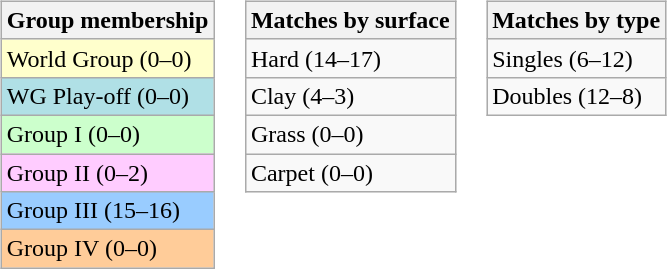<table>
<tr valign=top>
<td><br><table class=wikitable>
<tr>
<th>Group membership</th>
</tr>
<tr bgcolor=#FFFFCC>
<td>World Group (0–0)</td>
</tr>
<tr style="background:#B0E0E6;">
<td>WG Play-off (0–0)</td>
</tr>
<tr bgcolor=#CCFFCC>
<td>Group I (0–0)</td>
</tr>
<tr bgcolor=#FFCCFF>
<td>Group II (0–2)</td>
</tr>
<tr bgcolor=#99CCFF>
<td>Group III (15–16)</td>
</tr>
<tr bgcolor=#FFCC99>
<td>Group IV (0–0)</td>
</tr>
</table>
</td>
<td><br><table class=wikitable>
<tr>
<th>Matches by surface</th>
</tr>
<tr>
<td>Hard (14–17)</td>
</tr>
<tr>
<td>Clay (4–3)</td>
</tr>
<tr>
<td>Grass (0–0)</td>
</tr>
<tr>
<td>Carpet (0–0)</td>
</tr>
</table>
</td>
<td><br><table class=wikitable>
<tr>
<th>Matches by type</th>
</tr>
<tr>
<td>Singles (6–12)</td>
</tr>
<tr>
<td>Doubles (12–8)</td>
</tr>
</table>
</td>
</tr>
</table>
